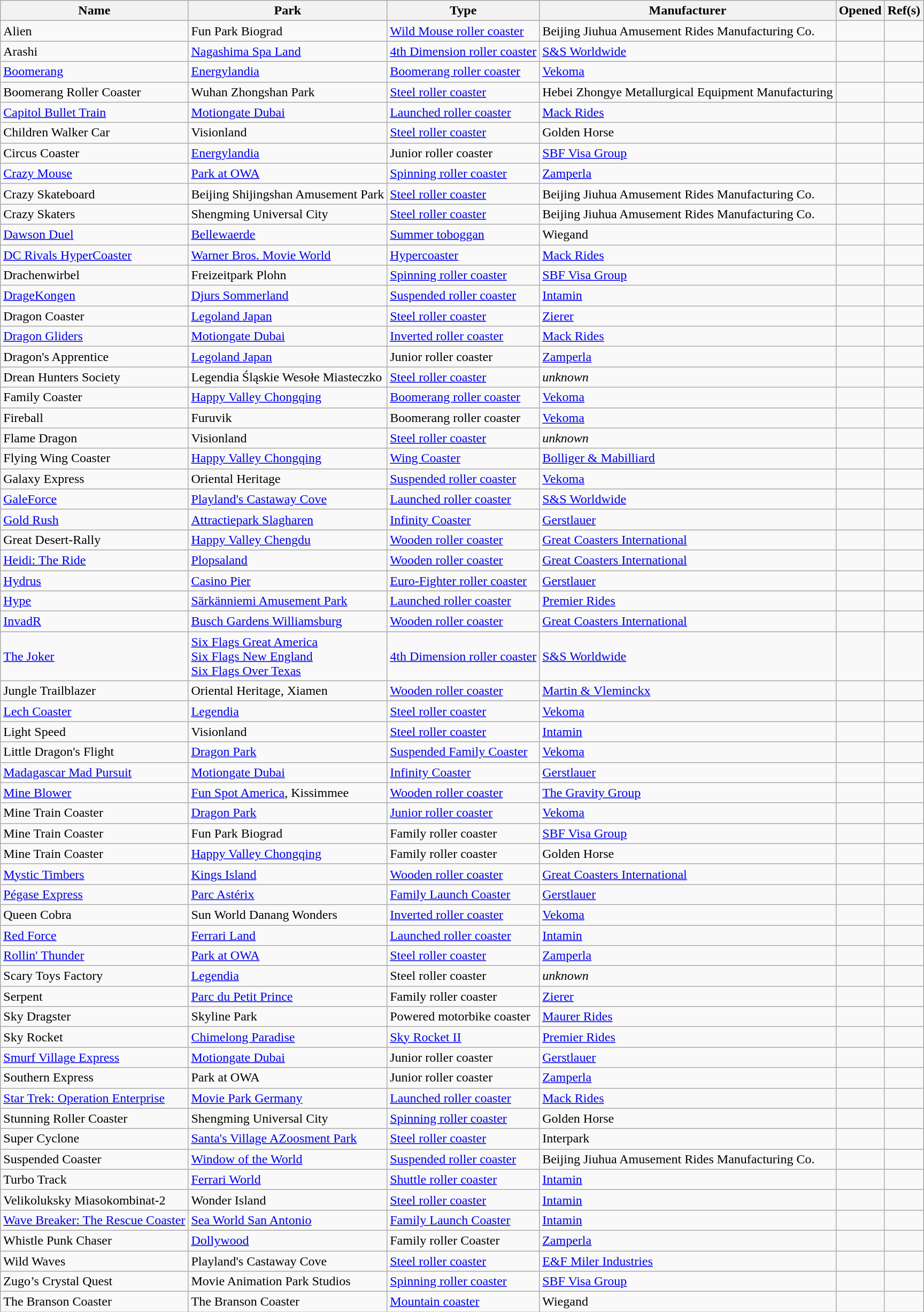<table class="wikitable sortable">
<tr>
<th>Name</th>
<th>Park</th>
<th>Type</th>
<th>Manufacturer</th>
<th>Opened</th>
<th class="unsortable">Ref(s)</th>
</tr>
<tr>
<td>Alien</td>
<td>Fun Park Biograd</td>
<td><a href='#'>Wild Mouse roller coaster</a></td>
<td>Beijing Jiuhua Amusement Rides Manufacturing Co.</td>
<td></td>
<td></td>
</tr>
<tr>
<td>Arashi</td>
<td><a href='#'>Nagashima Spa Land</a></td>
<td><a href='#'>4th Dimension roller coaster</a></td>
<td><a href='#'>S&S Worldwide</a></td>
<td></td>
<td></td>
</tr>
<tr>
<td><a href='#'>Boomerang</a></td>
<td><a href='#'>Energylandia</a></td>
<td><a href='#'>Boomerang roller coaster</a></td>
<td><a href='#'>Vekoma</a></td>
<td></td>
<td></td>
</tr>
<tr>
<td>Boomerang Roller Coaster</td>
<td>Wuhan Zhongshan Park</td>
<td><a href='#'>Steel roller coaster</a></td>
<td>Hebei Zhongye Metallurgical Equipment Manufacturing</td>
<td></td>
<td></td>
</tr>
<tr>
<td><a href='#'>Capitol Bullet Train</a></td>
<td><a href='#'>Motiongate Dubai</a></td>
<td><a href='#'>Launched roller coaster</a></td>
<td><a href='#'>Mack Rides</a></td>
<td></td>
<td></td>
</tr>
<tr>
<td>Children Walker Car</td>
<td>Visionland</td>
<td><a href='#'>Steel roller coaster</a></td>
<td>Golden Horse</td>
<td></td>
<td></td>
</tr>
<tr>
<td>Circus Coaster</td>
<td><a href='#'>Energylandia</a></td>
<td>Junior roller coaster</td>
<td><a href='#'>SBF Visa Group</a></td>
<td></td>
<td></td>
</tr>
<tr>
<td><a href='#'>Crazy Mouse</a></td>
<td><a href='#'>Park at OWA</a></td>
<td><a href='#'>Spinning roller coaster</a></td>
<td><a href='#'>Zamperla</a></td>
<td></td>
<td></td>
</tr>
<tr>
<td>Crazy Skateboard</td>
<td>Beijing Shijingshan Amusement Park</td>
<td><a href='#'>Steel roller coaster</a></td>
<td>Beijing Jiuhua Amusement Rides Manufacturing Co.</td>
<td></td>
<td></td>
</tr>
<tr>
<td>Crazy Skaters</td>
<td>Shengming Universal City</td>
<td><a href='#'>Steel roller coaster</a></td>
<td>Beijing Jiuhua Amusement Rides Manufacturing Co.</td>
<td></td>
<td></td>
</tr>
<tr>
<td><a href='#'>Dawson Duel</a></td>
<td><a href='#'>Bellewaerde</a></td>
<td><a href='#'>Summer toboggan</a></td>
<td>Wiegand</td>
<td></td>
<td></td>
</tr>
<tr>
<td><a href='#'>DC Rivals HyperCoaster</a></td>
<td><a href='#'>Warner Bros. Movie World</a></td>
<td><a href='#'>Hypercoaster</a></td>
<td><a href='#'>Mack Rides</a></td>
<td></td>
<td></td>
</tr>
<tr>
<td>Drachenwirbel</td>
<td>Freizeitpark Plohn</td>
<td><a href='#'>Spinning roller coaster</a></td>
<td><a href='#'>SBF Visa Group</a></td>
<td></td>
<td></td>
</tr>
<tr>
<td><a href='#'>DrageKongen</a></td>
<td><a href='#'>Djurs Sommerland</a></td>
<td><a href='#'>Suspended roller coaster</a></td>
<td><a href='#'>Intamin</a></td>
<td></td>
<td></td>
</tr>
<tr>
<td>Dragon Coaster</td>
<td><a href='#'>Legoland Japan</a></td>
<td><a href='#'>Steel roller coaster</a></td>
<td><a href='#'>Zierer</a></td>
<td></td>
<td></td>
</tr>
<tr>
<td><a href='#'>Dragon Gliders</a></td>
<td><a href='#'>Motiongate Dubai</a></td>
<td><a href='#'>Inverted roller coaster</a></td>
<td><a href='#'>Mack Rides</a></td>
<td></td>
<td></td>
</tr>
<tr>
<td>Dragon's Apprentice</td>
<td><a href='#'>Legoland Japan</a></td>
<td>Junior roller coaster</td>
<td><a href='#'>Zamperla</a></td>
<td></td>
<td></td>
</tr>
<tr>
<td>Drean Hunters Society</td>
<td>Legendia Śląskie Wesołe Miasteczko</td>
<td><a href='#'>Steel roller coaster</a></td>
<td><em>unknown</em></td>
<td></td>
<td></td>
</tr>
<tr>
<td>Family Coaster</td>
<td><a href='#'>Happy Valley Chongqing</a></td>
<td><a href='#'>Boomerang roller coaster</a></td>
<td><a href='#'>Vekoma</a></td>
<td></td>
<td></td>
</tr>
<tr>
<td>Fireball</td>
<td>Furuvik</td>
<td>Boomerang roller coaster</td>
<td><a href='#'>Vekoma</a></td>
<td></td>
<td></td>
</tr>
<tr>
<td>Flame Dragon</td>
<td>Visionland</td>
<td><a href='#'>Steel roller coaster</a></td>
<td><em>unknown</em></td>
<td></td>
<td></td>
</tr>
<tr>
<td>Flying Wing Coaster</td>
<td><a href='#'>Happy Valley Chongqing</a></td>
<td><a href='#'>Wing Coaster</a></td>
<td><a href='#'>Bolliger & Mabilliard</a></td>
<td></td>
<td></td>
</tr>
<tr>
<td>Galaxy Express</td>
<td>Oriental Heritage</td>
<td><a href='#'>Suspended roller coaster</a></td>
<td><a href='#'>Vekoma</a></td>
<td></td>
<td></td>
</tr>
<tr>
<td><a href='#'>GaleForce</a></td>
<td><a href='#'>Playland's Castaway Cove</a></td>
<td><a href='#'>Launched roller coaster</a></td>
<td><a href='#'>S&S Worldwide</a></td>
<td></td>
<td></td>
</tr>
<tr>
<td><a href='#'>Gold Rush</a></td>
<td><a href='#'>Attractiepark Slagharen</a></td>
<td><a href='#'>Infinity Coaster</a></td>
<td><a href='#'>Gerstlauer</a></td>
<td></td>
<td></td>
</tr>
<tr>
<td>Great Desert-Rally</td>
<td><a href='#'>Happy Valley Chengdu</a></td>
<td><a href='#'>Wooden roller coaster</a></td>
<td><a href='#'>Great Coasters International</a></td>
<td></td>
<td></td>
</tr>
<tr>
<td><a href='#'>Heidi: The Ride</a></td>
<td><a href='#'>Plopsaland</a></td>
<td><a href='#'>Wooden roller coaster</a></td>
<td><a href='#'>Great Coasters International</a></td>
<td></td>
<td></td>
</tr>
<tr>
<td><a href='#'>Hydrus</a></td>
<td><a href='#'>Casino Pier</a></td>
<td><a href='#'>Euro-Fighter roller coaster</a></td>
<td><a href='#'>Gerstlauer</a></td>
<td></td>
<td></td>
</tr>
<tr>
<td><a href='#'>Hype</a></td>
<td><a href='#'>Särkänniemi Amusement Park</a></td>
<td><a href='#'>Launched roller coaster</a></td>
<td><a href='#'>Premier Rides</a></td>
<td></td>
<td></td>
</tr>
<tr>
<td><a href='#'>InvadR</a></td>
<td><a href='#'>Busch Gardens Williamsburg</a></td>
<td><a href='#'>Wooden roller coaster</a></td>
<td><a href='#'>Great Coasters International</a></td>
<td></td>
<td></td>
</tr>
<tr>
<td><a href='#'>The Joker</a></td>
<td><a href='#'>Six Flags Great America</a> <br> <a href='#'>Six Flags New England</a> <br> <a href='#'>Six Flags Over Texas</a></td>
<td><a href='#'>4th Dimension roller coaster</a></td>
<td><a href='#'>S&S Worldwide</a></td>
<td></td>
<td></td>
</tr>
<tr>
<td>Jungle Trailblazer</td>
<td>Oriental Heritage, Xiamen</td>
<td><a href='#'>Wooden roller coaster</a></td>
<td><a href='#'>Martin & Vleminckx</a></td>
<td></td>
<td></td>
</tr>
<tr>
<td><a href='#'>Lech Coaster</a></td>
<td><a href='#'>Legendia</a></td>
<td><a href='#'>Steel roller coaster</a></td>
<td><a href='#'>Vekoma</a></td>
<td></td>
<td></td>
</tr>
<tr>
<td>Light Speed</td>
<td>Visionland</td>
<td><a href='#'>Steel roller coaster</a></td>
<td><a href='#'>Intamin</a></td>
<td></td>
<td></td>
</tr>
<tr>
<td>Little Dragon's Flight</td>
<td><a href='#'>Dragon Park</a></td>
<td><a href='#'>Suspended Family Coaster</a></td>
<td><a href='#'>Vekoma</a></td>
<td></td>
<td></td>
</tr>
<tr>
<td><a href='#'>Madagascar Mad Pursuit</a></td>
<td><a href='#'>Motiongate Dubai</a></td>
<td><a href='#'>Infinity Coaster</a></td>
<td><a href='#'>Gerstlauer</a></td>
<td></td>
<td></td>
</tr>
<tr>
<td><a href='#'>Mine Blower</a></td>
<td><a href='#'>Fun Spot America</a>, Kissimmee</td>
<td><a href='#'>Wooden roller coaster</a></td>
<td><a href='#'>The Gravity Group</a></td>
<td></td>
<td></td>
</tr>
<tr>
<td>Mine Train Coaster</td>
<td><a href='#'>Dragon Park</a></td>
<td><a href='#'>Junior roller coaster</a></td>
<td><a href='#'>Vekoma</a></td>
<td></td>
<td></td>
</tr>
<tr>
<td>Mine Train Coaster</td>
<td>Fun Park Biograd</td>
<td>Family roller coaster</td>
<td><a href='#'>SBF Visa Group</a></td>
<td></td>
<td></td>
</tr>
<tr>
<td>Mine Train Coaster</td>
<td><a href='#'>Happy Valley Chongqing</a></td>
<td>Family roller coaster</td>
<td>Golden Horse</td>
<td></td>
<td></td>
</tr>
<tr>
<td><a href='#'>Mystic Timbers</a></td>
<td><a href='#'>Kings Island</a></td>
<td><a href='#'>Wooden roller coaster</a></td>
<td><a href='#'>Great Coasters International</a></td>
<td></td>
<td></td>
</tr>
<tr>
<td><a href='#'>Pégase Express</a></td>
<td><a href='#'>Parc Astérix</a></td>
<td><a href='#'>Family Launch Coaster</a></td>
<td><a href='#'>Gerstlauer</a></td>
<td></td>
<td></td>
</tr>
<tr>
<td>Queen Cobra</td>
<td>Sun World Danang Wonders</td>
<td><a href='#'>Inverted roller coaster</a></td>
<td><a href='#'>Vekoma</a></td>
<td></td>
<td></td>
</tr>
<tr>
<td><a href='#'>Red Force</a></td>
<td><a href='#'>Ferrari Land</a></td>
<td><a href='#'>Launched roller coaster</a></td>
<td><a href='#'>Intamin</a></td>
<td></td>
<td></td>
</tr>
<tr>
<td><a href='#'>Rollin' Thunder</a></td>
<td><a href='#'>Park at OWA</a></td>
<td><a href='#'>Steel roller coaster</a></td>
<td><a href='#'>Zamperla</a></td>
<td></td>
<td></td>
</tr>
<tr>
<td>Scary Toys Factory</td>
<td><a href='#'>Legendia</a></td>
<td>Steel roller coaster</td>
<td><em>unknown</em></td>
<td></td>
<td></td>
</tr>
<tr>
<td>Serpent</td>
<td><a href='#'>Parc du Petit Prince</a></td>
<td>Family roller coaster</td>
<td><a href='#'>Zierer</a></td>
<td></td>
<td></td>
</tr>
<tr>
<td>Sky Dragster</td>
<td>Skyline Park</td>
<td>Powered motorbike coaster</td>
<td><a href='#'>Maurer Rides</a></td>
<td></td>
<td></td>
</tr>
<tr>
<td>Sky Rocket</td>
<td><a href='#'>Chimelong Paradise</a></td>
<td><a href='#'>Sky Rocket II</a></td>
<td><a href='#'>Premier Rides</a></td>
<td></td>
<td></td>
</tr>
<tr>
<td><a href='#'>Smurf Village Express</a></td>
<td><a href='#'>Motiongate Dubai</a></td>
<td>Junior roller coaster</td>
<td><a href='#'>Gerstlauer</a></td>
<td></td>
<td></td>
</tr>
<tr>
<td>Southern Express</td>
<td>Park at OWA</td>
<td>Junior roller coaster</td>
<td><a href='#'>Zamperla</a></td>
<td></td>
<td></td>
</tr>
<tr>
<td><a href='#'>Star Trek: Operation Enterprise</a></td>
<td><a href='#'>Movie Park Germany</a></td>
<td><a href='#'>Launched roller coaster</a></td>
<td><a href='#'>Mack Rides</a></td>
<td></td>
<td></td>
</tr>
<tr>
<td>Stunning Roller Coaster</td>
<td>Shengming Universal City</td>
<td><a href='#'>Spinning roller coaster</a></td>
<td>Golden Horse</td>
<td></td>
<td></td>
</tr>
<tr>
<td>Super Cyclone</td>
<td><a href='#'>Santa's Village AZoosment Park</a></td>
<td><a href='#'>Steel roller coaster</a></td>
<td>Interpark</td>
<td></td>
<td></td>
</tr>
<tr>
<td>Suspended Coaster</td>
<td><a href='#'>Window of the World</a></td>
<td><a href='#'>Suspended roller coaster</a></td>
<td>Beijing Jiuhua Amusement Rides Manufacturing Co.</td>
<td></td>
<td></td>
</tr>
<tr>
<td>Turbo Track</td>
<td><a href='#'>Ferrari World</a></td>
<td><a href='#'>Shuttle roller coaster</a></td>
<td><a href='#'>Intamin</a></td>
<td></td>
<td></td>
</tr>
<tr>
<td>Velikoluksky Miasokombinat-2</td>
<td>Wonder Island</td>
<td><a href='#'>Steel roller coaster</a></td>
<td><a href='#'>Intamin</a></td>
<td></td>
<td></td>
</tr>
<tr>
<td><a href='#'>Wave Breaker: The Rescue Coaster</a></td>
<td><a href='#'>Sea World San Antonio</a></td>
<td><a href='#'>Family Launch Coaster</a></td>
<td><a href='#'>Intamin</a></td>
<td></td>
<td></td>
</tr>
<tr>
<td>Whistle Punk Chaser</td>
<td><a href='#'>Dollywood</a></td>
<td>Family roller Coaster</td>
<td><a href='#'>Zamperla</a></td>
<td></td>
<td></td>
</tr>
<tr>
<td>Wild Waves</td>
<td>Playland's Castaway Cove</td>
<td><a href='#'>Steel roller coaster</a></td>
<td><a href='#'>E&F Miler Industries</a></td>
<td></td>
<td></td>
</tr>
<tr>
<td>Zugo’s Crystal Quest</td>
<td>Movie Animation Park Studios</td>
<td><a href='#'>Spinning roller coaster</a></td>
<td><a href='#'>SBF Visa Group</a></td>
<td></td>
<td></td>
</tr>
<tr>
<td>The Branson Coaster</td>
<td>The Branson Coaster</td>
<td><a href='#'>Mountain coaster</a></td>
<td>Wiegand</td>
<td></td>
<td></td>
</tr>
</table>
